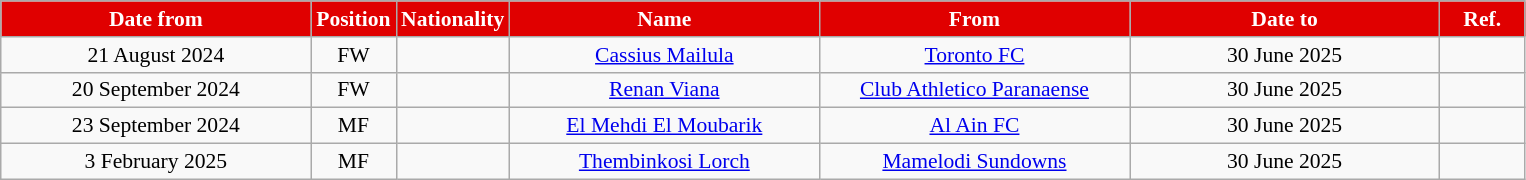<table class="wikitable" style="text-align:center; font-size:90%; ">
<tr>
<th style="background:#E00000; color:white; width:200px;">Date from</th>
<th style="background:#E00000; color:white; width:50px;">Position</th>
<th style="background:#E00000; color:white; width:50px;">Nationality</th>
<th style="background:#E00000; color:white; width:200px;">Name</th>
<th style="background:#E00000; color:white; width:200px;">From</th>
<th style="background:#E00000; color:white; width:200px;">Date to</th>
<th style="background:#E00000; color:white; width:50px;">Ref.</th>
</tr>
<tr>
<td>21 August 2024</td>
<td>FW</td>
<td></td>
<td><a href='#'>Cassius Mailula</a></td>
<td> <a href='#'>Toronto FC</a></td>
<td>30 June 2025</td>
<td></td>
</tr>
<tr>
<td>20 September 2024</td>
<td>FW</td>
<td></td>
<td><a href='#'>Renan Viana</a></td>
<td> <a href='#'>Club Athletico Paranaense</a></td>
<td>30 June 2025</td>
<td></td>
</tr>
<tr>
<td>23 September 2024</td>
<td>MF</td>
<td></td>
<td><a href='#'>El Mehdi El Moubarik</a></td>
<td> <a href='#'>Al Ain FC</a></td>
<td>30 June 2025</td>
<td></td>
</tr>
<tr>
<td>3 February 2025</td>
<td>MF</td>
<td></td>
<td><a href='#'>Thembinkosi Lorch</a></td>
<td> <a href='#'>Mamelodi Sundowns</a></td>
<td>30 June 2025</td>
<td></td>
</tr>
</table>
